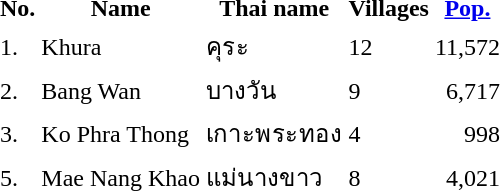<table>
<tr valign=top>
<td><br><table>
<tr>
<th>No.</th>
<th>Name</th>
<th>Thai name</th>
<th>Villages</th>
<th><a href='#'>Pop.</a></th>
<td>    </td>
</tr>
<tr>
<td>1.</td>
<td>Khura</td>
<td>คุระ</td>
<td>12</td>
<td align=right>11,572</td>
</tr>
<tr>
<td>2.</td>
<td>Bang Wan</td>
<td>บางวัน</td>
<td>9</td>
<td align=right>6,717</td>
</tr>
<tr>
<td>3.</td>
<td>Ko Phra Thong</td>
<td>เกาะพระทอง</td>
<td>4</td>
<td align=right>998</td>
</tr>
<tr>
<td>5.</td>
<td>Mae Nang Khao</td>
<td>แม่นางขาว</td>
<td>8</td>
<td align=right>4,021</td>
</tr>
</table>
</td>
<td></td>
</tr>
</table>
